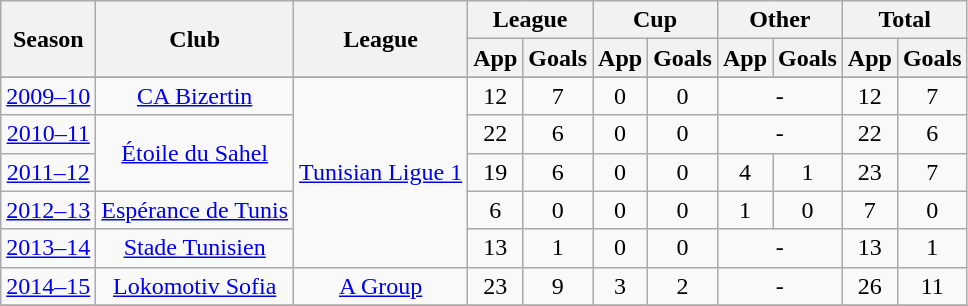<table class="wikitable">
<tr>
<th rowspan=2>Season</th>
<th ! rowspan=2>Club</th>
<th ! rowspan=2>League</th>
<th ! colspan=2>League</th>
<th ! colspan=2>Cup</th>
<th ! colspan=2>Other</th>
<th colspan=3>Total</th>
</tr>
<tr>
<th>App</th>
<th>Goals</th>
<th>App</th>
<th>Goals</th>
<th>App</th>
<th>Goals</th>
<th>App</th>
<th>Goals</th>
</tr>
<tr>
</tr>
<tr align=center>
<td><a href='#'>2009–10</a></td>
<td><a href='#'>CA Bizertin</a></td>
<td rowspan="5"><a href='#'>Tunisian Ligue 1</a></td>
<td>12</td>
<td>7</td>
<td>0</td>
<td>0</td>
<td colspan="2">-</td>
<td>12</td>
<td>7</td>
</tr>
<tr align=center>
<td><a href='#'>2010–11</a></td>
<td rowspan="2"><a href='#'>Étoile du Sahel</a></td>
<td>22</td>
<td>6</td>
<td>0</td>
<td>0</td>
<td colspan="2">-</td>
<td>22</td>
<td>6</td>
</tr>
<tr align=center>
<td><a href='#'>2011–12</a></td>
<td>19</td>
<td>6</td>
<td>0</td>
<td>0</td>
<td>4</td>
<td>1</td>
<td>23</td>
<td>7</td>
</tr>
<tr align=center>
<td><a href='#'>2012–13</a></td>
<td><a href='#'>Espérance de Tunis</a></td>
<td>6</td>
<td>0</td>
<td>0</td>
<td>0</td>
<td>1</td>
<td>0</td>
<td>7</td>
<td>0</td>
</tr>
<tr align=center>
<td><a href='#'>2013–14</a></td>
<td><a href='#'>Stade Tunisien</a></td>
<td>13</td>
<td>1</td>
<td>0</td>
<td>0</td>
<td colspan="2">-</td>
<td>13</td>
<td>1</td>
</tr>
<tr align=center>
<td><a href='#'>2014–15</a></td>
<td><a href='#'>Lokomotiv Sofia</a></td>
<td rowspan="1"><a href='#'>A Group</a></td>
<td>23</td>
<td>9</td>
<td>3</td>
<td>2</td>
<td colspan="2">-</td>
<td>26</td>
<td>11</td>
</tr>
<tr align=center>
</tr>
</table>
